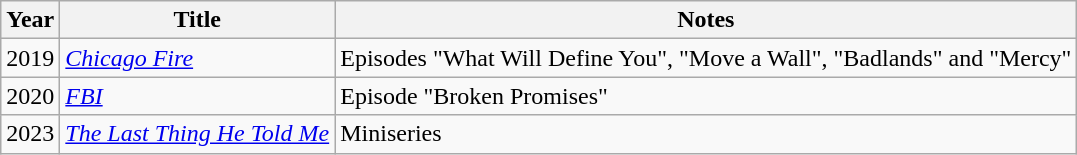<table class="wikitable">
<tr>
<th>Year</th>
<th>Title</th>
<th>Notes</th>
</tr>
<tr>
<td>2019</td>
<td><em><a href='#'>Chicago Fire</a></em></td>
<td>Episodes "What Will Define You", "Move a Wall", "Badlands" and "Mercy"</td>
</tr>
<tr>
<td>2020</td>
<td><em><a href='#'>FBI</a></em></td>
<td>Episode "Broken Promises"</td>
</tr>
<tr>
<td>2023</td>
<td><em><a href='#'>The Last Thing He Told Me</a></em></td>
<td>Miniseries</td>
</tr>
</table>
